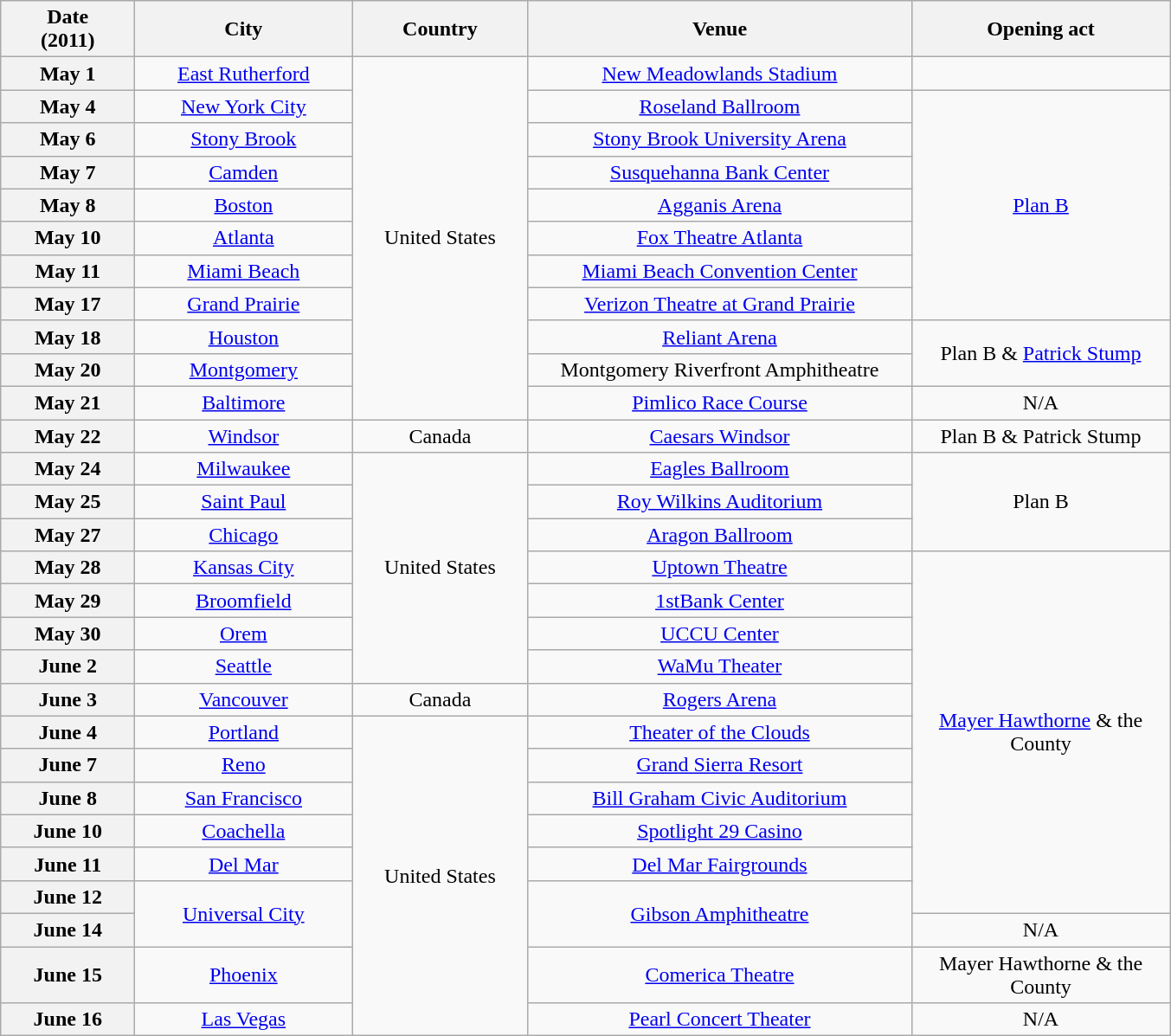<table class="wikitable plainrowheaders" style="text-align:center;">
<tr>
<th scope="col" style="width:6em;">Date<br>(2011)</th>
<th scope="col" style="width:10em;">City</th>
<th scope="col" style="width:8em;">Country</th>
<th scope="col" style="width:18em;">Venue</th>
<th scope="col" style="width:12em;">Opening act</th>
</tr>
<tr>
<th scope="row">May 1</th>
<td><a href='#'>East Rutherford</a></td>
<td rowspan="11">United States</td>
<td><a href='#'>New Meadowlands Stadium</a></td>
<td></td>
</tr>
<tr>
<th scope="row">May 4</th>
<td><a href='#'>New York City</a></td>
<td><a href='#'>Roseland Ballroom</a></td>
<td rowspan="7"><a href='#'>Plan B</a></td>
</tr>
<tr>
<th scope="row">May 6</th>
<td><a href='#'>Stony Brook</a></td>
<td><a href='#'>Stony Brook University Arena</a></td>
</tr>
<tr>
<th scope="row">May 7</th>
<td><a href='#'>Camden</a></td>
<td><a href='#'>Susquehanna Bank Center</a></td>
</tr>
<tr>
<th scope="row">May 8</th>
<td><a href='#'>Boston</a></td>
<td><a href='#'>Agganis Arena</a></td>
</tr>
<tr>
<th scope="row">May 10</th>
<td><a href='#'>Atlanta</a></td>
<td><a href='#'>Fox Theatre Atlanta</a></td>
</tr>
<tr>
<th scope="row">May 11</th>
<td><a href='#'>Miami Beach</a></td>
<td><a href='#'>Miami Beach Convention Center</a></td>
</tr>
<tr>
<th scope="row">May 17</th>
<td><a href='#'>Grand Prairie</a></td>
<td><a href='#'>Verizon Theatre at Grand Prairie</a></td>
</tr>
<tr>
<th scope="row">May 18</th>
<td><a href='#'>Houston</a></td>
<td><a href='#'>Reliant Arena</a></td>
<td rowspan="2">Plan B & <a href='#'>Patrick Stump</a></td>
</tr>
<tr>
<th scope="row">May 20</th>
<td><a href='#'>Montgomery</a></td>
<td>Montgomery Riverfront Amphitheatre</td>
</tr>
<tr>
<th scope="row">May 21</th>
<td><a href='#'>Baltimore</a></td>
<td><a href='#'>Pimlico Race Course</a></td>
<td>N/A</td>
</tr>
<tr>
<th scope="row">May 22</th>
<td><a href='#'>Windsor</a></td>
<td>Canada</td>
<td><a href='#'>Caesars Windsor</a></td>
<td>Plan B & Patrick Stump</td>
</tr>
<tr>
<th scope="row">May 24</th>
<td><a href='#'>Milwaukee</a></td>
<td rowspan="7">United States</td>
<td><a href='#'>Eagles Ballroom</a></td>
<td rowspan="3">Plan B</td>
</tr>
<tr>
<th scope="row">May 25</th>
<td><a href='#'>Saint Paul</a></td>
<td><a href='#'>Roy Wilkins Auditorium</a></td>
</tr>
<tr>
<th scope="row">May 27</th>
<td><a href='#'>Chicago</a></td>
<td><a href='#'>Aragon Ballroom</a></td>
</tr>
<tr>
<th scope="row">May 28</th>
<td><a href='#'>Kansas City</a></td>
<td><a href='#'>Uptown Theatre</a></td>
<td rowspan="11"><a href='#'>Mayer Hawthorne</a> & the County</td>
</tr>
<tr>
<th scope="row">May 29</th>
<td><a href='#'>Broomfield</a></td>
<td><a href='#'>1stBank Center</a></td>
</tr>
<tr>
<th scope="row">May 30</th>
<td><a href='#'>Orem</a></td>
<td><a href='#'>UCCU Center</a></td>
</tr>
<tr>
<th scope="row">June 2</th>
<td><a href='#'>Seattle</a></td>
<td><a href='#'>WaMu Theater</a></td>
</tr>
<tr>
<th scope="row">June 3</th>
<td><a href='#'>Vancouver</a></td>
<td>Canada</td>
<td><a href='#'>Rogers Arena</a></td>
</tr>
<tr>
<th scope="row">June 4</th>
<td><a href='#'>Portland</a></td>
<td rowspan="9">United States</td>
<td><a href='#'>Theater of the Clouds</a></td>
</tr>
<tr>
<th scope="row">June 7</th>
<td><a href='#'>Reno</a></td>
<td><a href='#'>Grand Sierra Resort</a></td>
</tr>
<tr>
<th scope="row">June 8</th>
<td><a href='#'>San Francisco</a></td>
<td><a href='#'>Bill Graham Civic Auditorium</a></td>
</tr>
<tr>
<th scope="row">June 10</th>
<td><a href='#'>Coachella</a></td>
<td><a href='#'>Spotlight 29 Casino</a></td>
</tr>
<tr>
<th scope="row">June 11</th>
<td><a href='#'>Del Mar</a></td>
<td><a href='#'>Del Mar Fairgrounds</a></td>
</tr>
<tr>
<th scope="row">June 12</th>
<td rowspan="2"><a href='#'>Universal City</a></td>
<td rowspan="2"><a href='#'>Gibson Amphitheatre</a></td>
</tr>
<tr>
<th scope="row">June 14</th>
<td>N/A</td>
</tr>
<tr>
<th scope="row">June 15</th>
<td><a href='#'>Phoenix</a></td>
<td><a href='#'>Comerica Theatre</a></td>
<td>Mayer Hawthorne & the County</td>
</tr>
<tr>
<th scope="row">June 16</th>
<td><a href='#'>Las Vegas</a></td>
<td><a href='#'>Pearl Concert Theater</a></td>
<td>N/A</td>
</tr>
</table>
